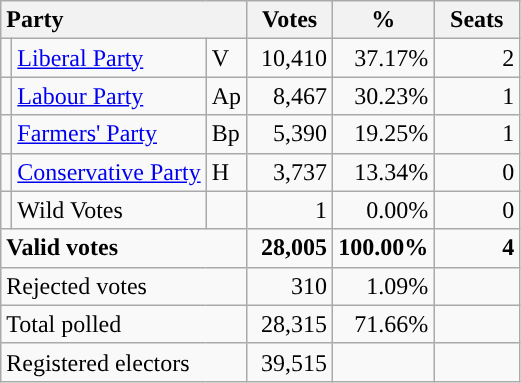<table class="wikitable" border="1" style="text-align:right;">
<tr>
<th style="text-align:left;" colspan=3>Party</th>
<th align=center width="50">Votes</th>
<th align=center width="50">%</th>
<th align=center width="50">Seats</th>
</tr>
<tr>
<td style="color:inherit;background:"></td>
<td align=left><a href='#'>Liberal Party</a></td>
<td align=left>V</td>
<td>10,410</td>
<td>37.17%</td>
<td>2</td>
</tr>
<tr>
<td style="color:inherit;background:"></td>
<td align=left><a href='#'>Labour Party</a></td>
<td align=left>Ap</td>
<td>8,467</td>
<td>30.23%</td>
<td>1</td>
</tr>
<tr>
<td style="color:inherit;background:"></td>
<td align=left><a href='#'>Farmers' Party</a></td>
<td align=left>Bp</td>
<td>5,390</td>
<td>19.25%</td>
<td>1</td>
</tr>
<tr>
<td style="color:inherit;background:"></td>
<td align=left><a href='#'>Conservative Party</a></td>
<td align=left>H</td>
<td>3,737</td>
<td>13.34%</td>
<td>0</td>
</tr>
<tr>
<td></td>
<td align=left>Wild Votes</td>
<td align=left></td>
<td>1</td>
<td>0.00%</td>
<td>0</td>
</tr>
<tr style="font-weight:bold">
<td align=left colspan=3>Valid votes</td>
<td>28,005</td>
<td>100.00%</td>
<td>4</td>
</tr>
<tr>
<td align=left colspan=3>Rejected votes</td>
<td>310</td>
<td>1.09%</td>
<td></td>
</tr>
<tr>
<td align=left colspan=3>Total polled</td>
<td>28,315</td>
<td>71.66%</td>
<td></td>
</tr>
<tr>
<td align=left colspan=3>Registered electors</td>
<td>39,515</td>
<td></td>
<td></td>
</tr>
</table>
